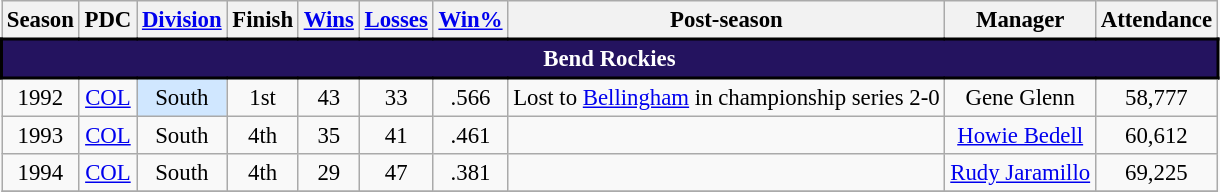<table class="wikitable" style="text-align:center; font-size:95%">
<tr>
<th scope="col">Season</th>
<th scope="col">PDC</th>
<th scope="col"><a href='#'>Division</a></th>
<th scope="col">Finish</th>
<th scope="col"><a href='#'>Wins</a></th>
<th scope="col"><a href='#'>Losses</a></th>
<th scope="col"><a href='#'>Win%</a></th>
<th scope="col">Post-season</th>
<th scope="col">Manager</th>
<th scope="col">Attendance</th>
</tr>
<tr>
<td align="center" colspan="11" style="background: #24135F; color: white; border:2px solid #010101"><strong>Bend Rockies</strong></td>
</tr>
<tr>
<td>1992</td>
<td><a href='#'>COL</a></td>
<td bgcolor="#D0E7FF">South</td>
<td>1st</td>
<td>43</td>
<td>33</td>
<td>.566</td>
<td>Lost to <a href='#'>Bellingham</a> in championship series 2-0</td>
<td>Gene Glenn</td>
<td>58,777</td>
</tr>
<tr>
<td>1993</td>
<td><a href='#'>COL</a></td>
<td>South</td>
<td>4th</td>
<td>35</td>
<td>41</td>
<td>.461</td>
<td></td>
<td><a href='#'>Howie Bedell</a></td>
<td>60,612</td>
</tr>
<tr>
<td>1994</td>
<td><a href='#'>COL</a></td>
<td>South</td>
<td>4th</td>
<td>29</td>
<td>47</td>
<td>.381</td>
<td></td>
<td><a href='#'>Rudy Jaramillo</a></td>
<td>69,225</td>
</tr>
<tr>
</tr>
</table>
